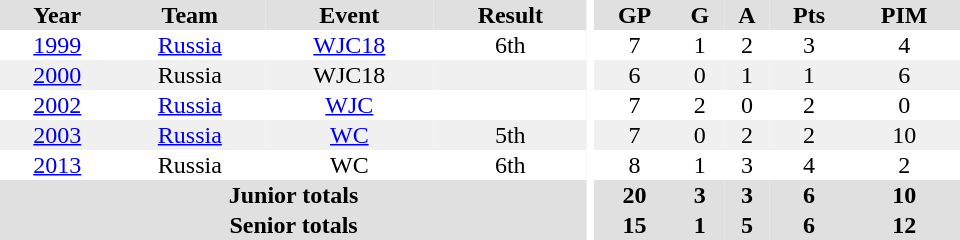<table border="0" cellpadding="1" cellspacing="0" ID="Table3" style="text-align:center; width:40em">
<tr ALIGN="center" bgcolor="#e0e0e0">
<th>Year</th>
<th>Team</th>
<th>Event</th>
<th>Result</th>
<th rowspan="99" bgcolor="#ffffff"></th>
<th>GP</th>
<th>G</th>
<th>A</th>
<th>Pts</th>
<th>PIM</th>
</tr>
<tr>
<td><a href='#'>1999</a></td>
<td><a href='#'>Russia</a></td>
<td><a href='#'>WJC18</a></td>
<td>6th</td>
<td>7</td>
<td>1</td>
<td>2</td>
<td>3</td>
<td>4</td>
</tr>
<tr bgcolor="#f0f0f0">
<td><a href='#'>2000</a></td>
<td>Russia</td>
<td>WJC18</td>
<td></td>
<td>6</td>
<td>0</td>
<td>1</td>
<td>1</td>
<td>6</td>
</tr>
<tr>
<td><a href='#'>2002</a></td>
<td><a href='#'>Russia</a></td>
<td><a href='#'>WJC</a></td>
<td></td>
<td>7</td>
<td>2</td>
<td>0</td>
<td>2</td>
<td>0</td>
</tr>
<tr bgcolor="#f0f0f0">
<td><a href='#'>2003</a></td>
<td><a href='#'>Russia</a></td>
<td><a href='#'>WC</a></td>
<td>5th</td>
<td>7</td>
<td>0</td>
<td>2</td>
<td>2</td>
<td>10</td>
</tr>
<tr>
<td><a href='#'>2013</a></td>
<td>Russia</td>
<td>WC</td>
<td>6th</td>
<td>8</td>
<td>1</td>
<td>3</td>
<td>4</td>
<td>2</td>
</tr>
<tr bgcolor="#e0e0e0">
<th colspan="4">Junior totals</th>
<th>20</th>
<th>3</th>
<th>3</th>
<th>6</th>
<th>10</th>
</tr>
<tr bgcolor="#e0e0e0">
<th colspan="4">Senior totals</th>
<th>15</th>
<th>1</th>
<th>5</th>
<th>6</th>
<th>12</th>
</tr>
</table>
